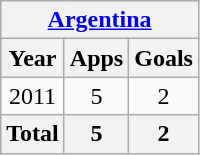<table class="wikitable" style="text-align:center">
<tr>
<th colspan=3><a href='#'>Argentina</a></th>
</tr>
<tr>
<th>Year</th>
<th>Apps</th>
<th>Goals</th>
</tr>
<tr>
<td>2011</td>
<td>5</td>
<td>2</td>
</tr>
<tr>
<th>Total</th>
<th>5</th>
<th>2</th>
</tr>
</table>
